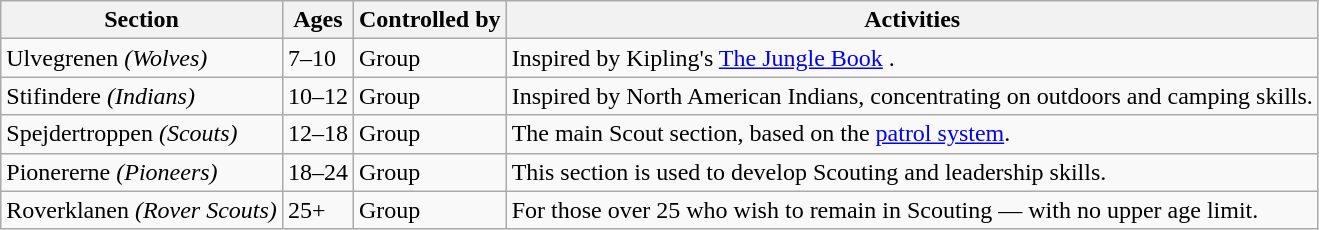<table class="wikitable">
<tr>
<th>Section</th>
<th>Ages</th>
<th>Controlled by</th>
<th>Activities</th>
</tr>
<tr>
<td>Ulvegrenen <em>(Wolves)</em></td>
<td>7–10</td>
<td>Group</td>
<td>Inspired by Kipling's <a href='#'>The Jungle Book</a> .</td>
</tr>
<tr>
<td>Stifindere <em>(Indians)</em></td>
<td>10–12</td>
<td>Group</td>
<td>Inspired by North American Indians, concentrating on outdoors and camping skills.</td>
</tr>
<tr>
<td>Spejdertroppen <em>(Scouts)</em></td>
<td>12–18</td>
<td>Group</td>
<td>The main Scout section, based on the <a href='#'>patrol system</a>.</td>
</tr>
<tr>
<td>Pionererne <em>(Pioneers)</em></td>
<td>18–24</td>
<td>Group</td>
<td>This section is used to develop Scouting and leadership skills.</td>
</tr>
<tr>
<td>Roverklanen <em>(Rover Scouts)</em></td>
<td>25+</td>
<td>Group</td>
<td>For those over 25 who wish to remain in Scouting — with no upper age limit.</td>
</tr>
</table>
